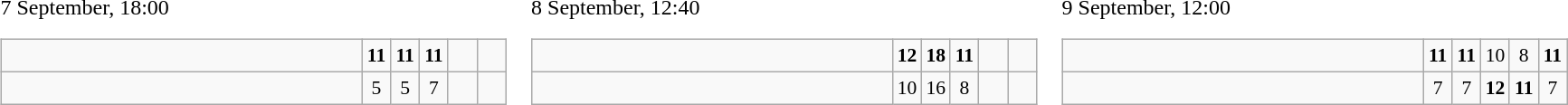<table>
<tr>
<td>7 September, 18:00<br><table class="wikitable" style="text-align:center; font-size:90%;">
<tr>
<td style="width:18em; text-align:left;"><strong></strong></td>
<td style="width:1em"><strong>11</strong></td>
<td style="width:1em"><strong>11</strong></td>
<td style="width:1em"><strong>11</strong></td>
<td style="width:1em"></td>
<td style="width:1em"></td>
</tr>
<tr>
<td style="text-align:left;"></td>
<td>5</td>
<td>5</td>
<td>7</td>
<td></td>
<td></td>
</tr>
</table>
</td>
<td>8 September, 12:40<br><table class="wikitable" style="text-align:center; font-size:90%;">
<tr>
<td style="width:18em; text-align:left;"><strong></strong></td>
<td style="width:1em"><strong>12</strong></td>
<td style="width:1em"><strong>18</strong></td>
<td style="width:1em"><strong>11</strong></td>
<td style="width:1em"></td>
<td style="width:1em"></td>
</tr>
<tr>
<td style="text-align:left;"></td>
<td>10</td>
<td>16</td>
<td>8</td>
<td></td>
<td></td>
</tr>
</table>
</td>
<td>9 September, 12:00<br><table class="wikitable" style="text-align:center; font-size:90%;">
<tr>
<td style="width:18em; text-align:left;"><strong></strong></td>
<td style="width:1em"><strong>11</strong></td>
<td style="width:1em"><strong>11</strong></td>
<td style="width:1em">10</td>
<td style="width:1em">8</td>
<td style="width:1em"><strong>11</strong></td>
</tr>
<tr>
<td style="text-align:left;"></td>
<td>7</td>
<td>7</td>
<td><strong>12</strong></td>
<td><strong>11</strong></td>
<td>7</td>
</tr>
</table>
</td>
</tr>
</table>
